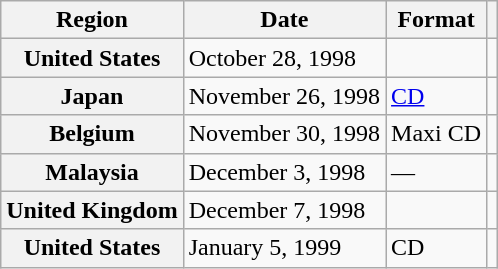<table class="wikitable plainrowheaders">
<tr>
<th scope="col">Region</th>
<th scope="col">Date</th>
<th scope="col">Format</th>
<th scope="col"></th>
</tr>
<tr>
<th scope="row">United States</th>
<td>October 28, 1998</td>
<td></td>
<td align="center"></td>
</tr>
<tr>
<th scope="row">Japan</th>
<td>November 26, 1998</td>
<td><a href='#'>CD</a></td>
<td align="center"></td>
</tr>
<tr>
<th scope="row">Belgium</th>
<td>November 30, 1998</td>
<td>Maxi CD</td>
<td align="center"></td>
</tr>
<tr>
<th scope="row">Malaysia</th>
<td>December 3, 1998</td>
<td>—</td>
<td align="center"></td>
</tr>
<tr>
<th scope="row">United Kingdom</th>
<td>December 7, 1998</td>
<td></td>
<td align="center"></td>
</tr>
<tr>
<th scope="row">United States</th>
<td>January 5, 1999</td>
<td>CD</td>
<td align="center"></td>
</tr>
</table>
